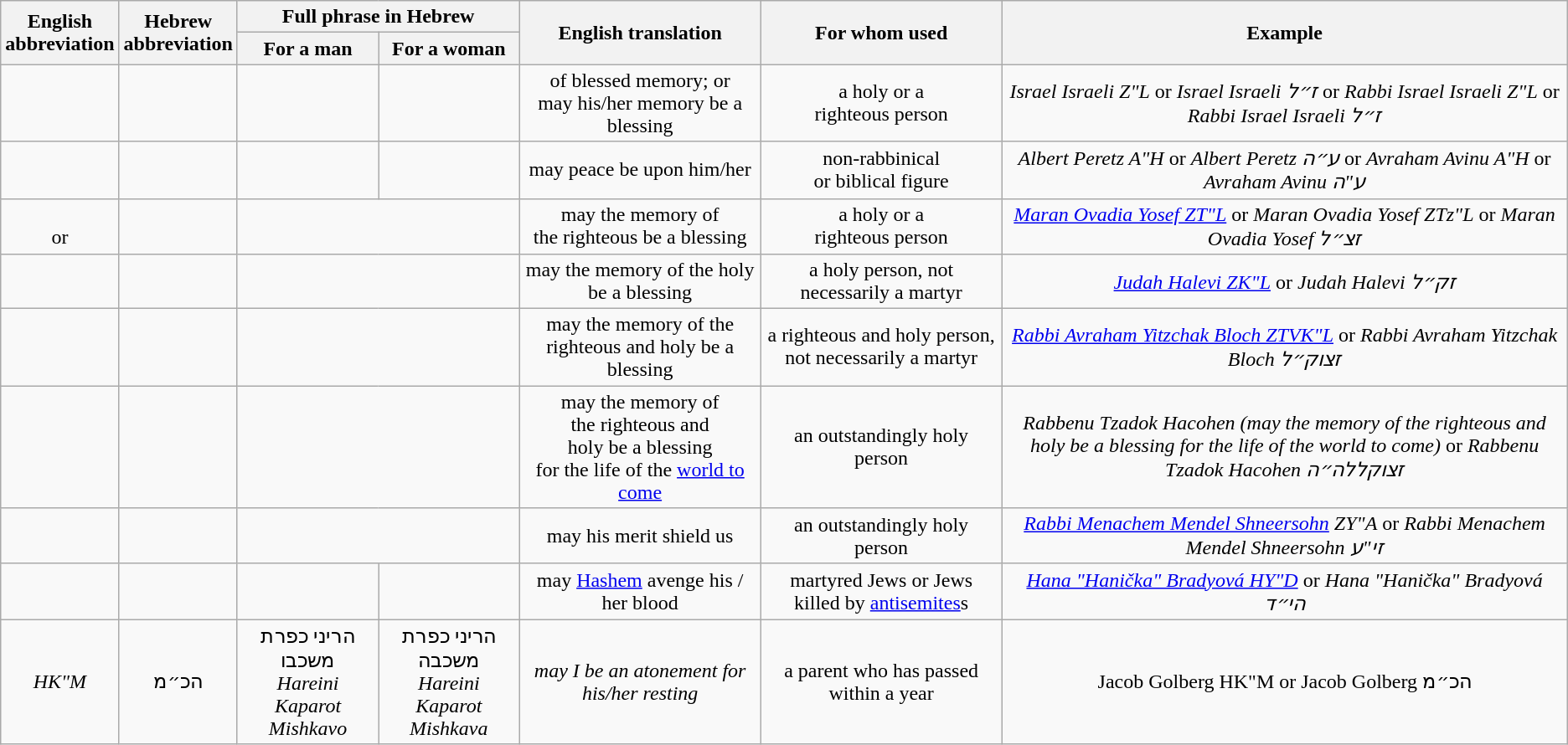<table class="wikitable">
<tr>
<th rowspan="2" align="center">English<br>abbreviation</th>
<th rowspan="2" align="center">Hebrew<br>abbreviation</th>
<th colspan="2" align="center">Full phrase in Hebrew</th>
<th rowspan="2" align="center">English translation</th>
<th rowspan="2" align="center">For whom used</th>
<th rowspan="2" align="center">Example</th>
</tr>
<tr>
<th align="center">For a man</th>
<th align="center">For a woman</th>
</tr>
<tr>
<td align="center"><br></td>
<td align="center"></td>
<td align="center"><br></td>
<td align="center"><br></td>
<td align="center">of blessed memory; or<br>may his/her memory be a blessing</td>
<td align="center">a holy or a<br>righteous person</td>
<td align="center"><em>Israel Israeli Z"L</em> or <em>Israel Israeli ז״ל</em> or <em>Rabbi Israel Israeli Z"L</em> or <em>Rabbi Israel Israeli ז״ל</em></td>
</tr>
<tr>
<td align="center"></td>
<td align="center"></td>
<td align="center"><br></td>
<td align="center"><br></td>
<td align="center">may peace be upon him/her</td>
<td align="center">non-rabbinical<br> or biblical figure</td>
<td align="center"><em>Albert Peretz A"H</em> or <em>Albert Peretz ע״ה</em> or <em>Avraham Avinu A"H</em> or <em>Avraham Avinu ע"ה</em></td>
</tr>
<tr>
<td align="center"><br>or </td>
<td align="center"></td>
<td colspan="2" align="center"><br></td>
<td align="center">may the memory of<br>the righteous be a blessing</td>
<td align="center">a holy or a<br>righteous person</td>
<td align="center"><em><a href='#'>Maran Ovadia Yosef ZT"L</a></em> or <em>Maran Ovadia Yosef ZTz"L</em> or <em>Maran Ovadia Yosef זצ״ל</em></td>
</tr>
<tr>
<td align="center"></td>
<td align="center"></td>
<td colspan="2" align="center"><br></td>
<td align="center">may the memory of the holy be a blessing</td>
<td align="center">a holy person, not necessarily a martyr</td>
<td align="center"><em><a href='#'>Judah Halevi ZK"L</a></em> or <em>Judah Halevi זק״ל</em></td>
</tr>
<tr>
<td align="center"></td>
<td align="center"></td>
<td colspan="2" align="center"><br></td>
<td align="center">may the memory of the righteous and holy be a blessing</td>
<td align="center">a righteous and holy person, not necessarily a martyr</td>
<td align="center"><em><a href='#'>Rabbi Avraham Yitzchak Bloch ZTVK"L</a></em> or <em>Rabbi Avraham Yitzchak Bloch זצוק״ל</em></td>
</tr>
<tr>
<td align="center"></td>
<td align="center"></td>
<td colspan="2" align="center"><br></td>
<td align="center">may the memory of<br>the righteous and<br>holy be a blessing<br>for the life of the <a href='#'>world to come</a></td>
<td align="center">an outstandingly holy person</td>
<td align="center"><em>Rabbenu Tzadok Hacohen (may the memory of the righteous and holy be a blessing for the life of the world to come)</em> or <em>Rabbenu Tzadok Hacohen זצוקללה״ה</em></td>
</tr>
<tr>
<td align="center"></td>
<td align="center"></td>
<td colspan="2" align="center"><br></td>
<td align="center">may his merit shield us</td>
<td align="center">an outstandingly holy person</td>
<td align="center"><em><a href='#'>Rabbi Menachem Mendel Shneersohn</a> ZY"A</em> or <em>Rabbi Menachem Mendel Shneersohn זי"ע</em></td>
</tr>
<tr>
<td align="center"></td>
<td align="center"></td>
<td align="center"><br></td>
<td align="center"><br></td>
<td align="center">may <a href='#'>Hashem</a> avenge his / her blood</td>
<td align="center">martyred Jews or Jews killed by <a href='#'>antisemites</a>s</td>
<td align="center"><em><a href='#'>Hana "Hanička" Bradyová HY"D</a></em> or <em>Hana "Hanička" Bradyová הי״ד</em></td>
</tr>
<tr>
<td align="center"><em>HK"M</em></td>
<td align="center">הכ״מ</td>
<td align="center">הריני כפרת משכבו<br><em>Hareini Kaparot Mishkavo</em></td>
<td align="center">הריני כפרת משכבה<br><em>Hareini Kaparot Mishkava</em></td>
<td align="center"><em>may I be an atonement for his/her resting</em></td>
<td align="center">a parent who has passed within a year</td>
<td align="center">Jacob Golberg HK"M or Jacob Golberg הכ״מ</td>
</tr>
</table>
